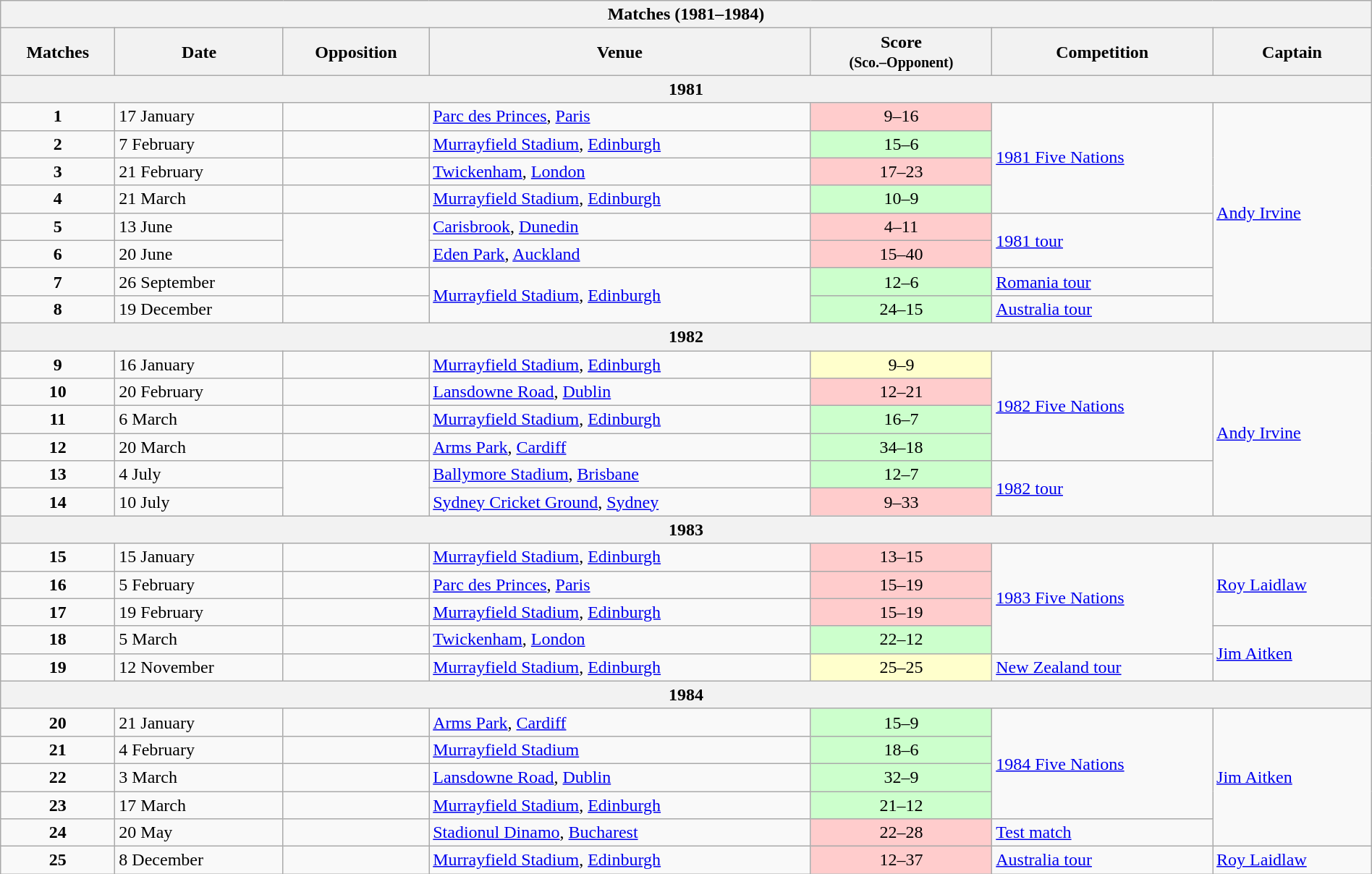<table class="wikitable collapsible collapsed" style="width:100%">
<tr>
<th colspan=7>Matches (1981–1984)</th>
</tr>
<tr>
<th>Matches</th>
<th>Date</th>
<th>Opposition</th>
<th>Venue</th>
<th>Score<br><small>(Sco.–Opponent)</small></th>
<th>Competition</th>
<th>Captain</th>
</tr>
<tr>
<th colspan=7>1981</th>
</tr>
<tr>
<td align=center><strong>1</strong></td>
<td>17 January</td>
<td></td>
<td><a href='#'>Parc des Princes</a>, <a href='#'>Paris</a></td>
<td align=center bgcolor=FFCCCC>9–16</td>
<td rowspan=4><a href='#'>1981 Five Nations</a></td>
<td rowspan=8><a href='#'>Andy Irvine</a></td>
</tr>
<tr>
<td align=center><strong>2</strong></td>
<td>7 February</td>
<td></td>
<td><a href='#'>Murrayfield Stadium</a>, <a href='#'>Edinburgh</a></td>
<td align=center bgcolor=CCFFCC>15–6</td>
</tr>
<tr>
<td align=center><strong>3</strong></td>
<td>21 February</td>
<td></td>
<td><a href='#'>Twickenham</a>, <a href='#'>London</a></td>
<td align=center bgcolor=FFCCCC>17–23</td>
</tr>
<tr>
<td align=center><strong>4</strong></td>
<td>21 March</td>
<td></td>
<td><a href='#'>Murrayfield Stadium</a>, <a href='#'>Edinburgh</a></td>
<td align=center bgcolor=CCFFCC>10–9</td>
</tr>
<tr>
<td align=center><strong>5</strong></td>
<td>13 June</td>
<td rowspan=2></td>
<td><a href='#'>Carisbrook</a>, <a href='#'>Dunedin</a></td>
<td align=center bgcolor=FFCCCC>4–11</td>
<td rowspan=2><a href='#'>1981 tour</a></td>
</tr>
<tr>
<td align=center><strong>6</strong></td>
<td>20 June</td>
<td><a href='#'>Eden Park</a>, <a href='#'>Auckland</a></td>
<td align=center bgcolor=FFCCCC>15–40</td>
</tr>
<tr>
<td align=center><strong>7</strong></td>
<td>26 September</td>
<td></td>
<td rowspan=2><a href='#'>Murrayfield Stadium</a>, <a href='#'>Edinburgh</a></td>
<td align=center bgcolor=CCFFCC>12–6</td>
<td><a href='#'>Romania tour</a></td>
</tr>
<tr>
<td align=center><strong>8</strong></td>
<td>19 December</td>
<td></td>
<td align=center bgcolor=CCFFCC>24–15</td>
<td><a href='#'>Australia tour</a></td>
</tr>
<tr>
<th colspan=7>1982</th>
</tr>
<tr>
<td align=center><strong>9</strong></td>
<td>16 January</td>
<td></td>
<td><a href='#'>Murrayfield Stadium</a>, <a href='#'>Edinburgh</a></td>
<td align=center bgcolor=FFFFCC>9–9</td>
<td rowspan=4><a href='#'>1982 Five Nations</a></td>
<td rowspan=6><a href='#'>Andy Irvine</a></td>
</tr>
<tr>
<td align=center><strong>10</strong></td>
<td>20 February</td>
<td></td>
<td><a href='#'>Lansdowne Road</a>, <a href='#'>Dublin</a></td>
<td align=center bgcolor=FFCCCC>12–21</td>
</tr>
<tr>
<td align=center><strong>11</strong></td>
<td>6 March</td>
<td></td>
<td><a href='#'>Murrayfield Stadium</a>, <a href='#'>Edinburgh</a></td>
<td align=center bgcolor=CCFFCC>16–7</td>
</tr>
<tr>
<td align=center><strong>12</strong></td>
<td>20 March</td>
<td></td>
<td><a href='#'>Arms Park</a>, <a href='#'>Cardiff</a></td>
<td align=center bgcolor=CCFFCC>34–18</td>
</tr>
<tr>
<td align=center><strong>13</strong></td>
<td>4 July</td>
<td rowspan=2></td>
<td><a href='#'>Ballymore Stadium</a>, <a href='#'>Brisbane</a></td>
<td align=center bgcolor=CCFFCC>12–7</td>
<td rowspan=2><a href='#'>1982 tour</a></td>
</tr>
<tr>
<td align=center><strong>14</strong></td>
<td>10 July</td>
<td><a href='#'>Sydney Cricket Ground</a>, <a href='#'>Sydney</a></td>
<td align=center bgcolor=FFCCCC>9–33</td>
</tr>
<tr>
<th colspan=7>1983</th>
</tr>
<tr>
<td align=center><strong>15</strong></td>
<td>15 January</td>
<td></td>
<td><a href='#'>Murrayfield Stadium</a>, <a href='#'>Edinburgh</a></td>
<td align=center bgcolor=FFCCCC>13–15</td>
<td rowspan=4><a href='#'>1983 Five Nations</a></td>
<td rowspan=3><a href='#'>Roy Laidlaw</a></td>
</tr>
<tr>
<td align=center><strong>16</strong></td>
<td>5 February</td>
<td></td>
<td><a href='#'>Parc des Princes</a>, <a href='#'>Paris</a></td>
<td align=center bgcolor=FFCCCC>15–19</td>
</tr>
<tr>
<td align=center><strong>17</strong></td>
<td>19 February</td>
<td></td>
<td><a href='#'>Murrayfield Stadium</a>, <a href='#'>Edinburgh</a></td>
<td align=center bgcolor=FFCCCC>15–19</td>
</tr>
<tr>
<td align=center><strong>18</strong></td>
<td>5 March</td>
<td></td>
<td><a href='#'>Twickenham</a>, <a href='#'>London</a></td>
<td align=center bgcolor=CCFFCC>22–12</td>
<td rowspan=2><a href='#'>Jim Aitken</a></td>
</tr>
<tr>
<td align=center><strong>19</strong></td>
<td>12 November</td>
<td></td>
<td><a href='#'>Murrayfield Stadium</a>, <a href='#'>Edinburgh</a></td>
<td align=center bgcolor=FFFFCC>25–25</td>
<td><a href='#'>New Zealand tour</a></td>
</tr>
<tr>
<th colspan=7>1984</th>
</tr>
<tr>
<td align=center><strong>20</strong></td>
<td>21 January</td>
<td></td>
<td><a href='#'>Arms Park</a>, <a href='#'>Cardiff</a></td>
<td align=center bgcolor=CCFFCC>15–9</td>
<td rowspan=4><a href='#'>1984 Five Nations</a></td>
<td rowspan=5><a href='#'>Jim Aitken</a></td>
</tr>
<tr>
<td align=center><strong>21</strong></td>
<td>4 February</td>
<td></td>
<td><a href='#'>Murrayfield Stadium</a></td>
<td align=center bgcolor=CCFFCC>18–6</td>
</tr>
<tr>
<td align=center><strong>22</strong></td>
<td>3 March</td>
<td></td>
<td><a href='#'>Lansdowne Road</a>, <a href='#'>Dublin</a></td>
<td align=center bgcolor=CCFFCC>32–9</td>
</tr>
<tr>
<td align=center><strong>23</strong></td>
<td>17 March</td>
<td></td>
<td><a href='#'>Murrayfield Stadium</a>, <a href='#'>Edinburgh</a></td>
<td align=center bgcolor=CCFFCC>21–12</td>
</tr>
<tr>
<td align=center><strong>24</strong></td>
<td>20 May</td>
<td></td>
<td><a href='#'>Stadionul Dinamo</a>, <a href='#'>Bucharest</a></td>
<td align=center bgcolor=FFCCCC>22–28</td>
<td><a href='#'>Test match</a></td>
</tr>
<tr>
<td align=center><strong>25</strong></td>
<td>8 December</td>
<td></td>
<td><a href='#'>Murrayfield Stadium</a>, <a href='#'>Edinburgh</a></td>
<td align=center bgcolor=FFCCCC>12–37</td>
<td><a href='#'>Australia tour</a></td>
<td><a href='#'>Roy Laidlaw</a></td>
</tr>
</table>
